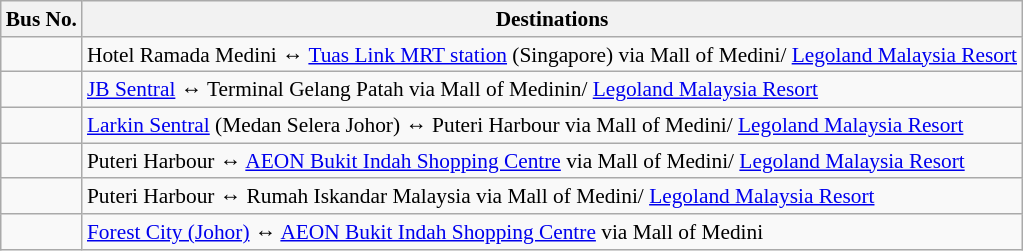<table class="wikitable sortable" style="font-size:89%; align=center;">
<tr>
<th>Bus No.</th>
<th>Destinations</th>
</tr>
<tr>
<td></td>
<td>Hotel Ramada Medini  ↔ <a href='#'>Tuas Link MRT station</a> (Singapore) via Mall of Medini/ <a href='#'>Legoland Malaysia Resort</a></td>
</tr>
<tr>
<td></td>
<td><a href='#'>JB Sentral</a> ↔ Terminal Gelang Patah via Mall of Medinin/ <a href='#'>Legoland Malaysia Resort</a></td>
</tr>
<tr>
<td></td>
<td><a href='#'>Larkin Sentral</a> (Medan Selera Johor) ↔ Puteri Harbour via Mall of Medini/ <a href='#'>Legoland Malaysia Resort</a></td>
</tr>
<tr>
<td></td>
<td>Puteri Harbour ↔ <a href='#'>AEON Bukit Indah Shopping Centre</a> via Mall of Medini/ <a href='#'>Legoland Malaysia Resort</a></td>
</tr>
<tr>
<td></td>
<td>Puteri Harbour ↔ Rumah Iskandar Malaysia via Mall of Medini/ <a href='#'>Legoland Malaysia Resort</a></td>
</tr>
<tr>
<td></td>
<td><a href='#'>Forest City (Johor)</a> ↔ <a href='#'>AEON Bukit Indah Shopping Centre</a> via Mall of Medini</td>
</tr>
</table>
